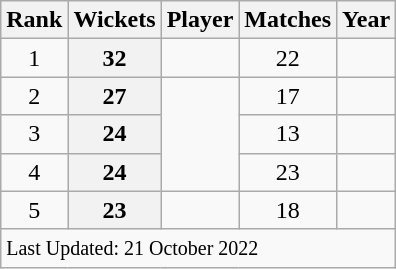<table class="wikitable plainrowheaders sortable">
<tr>
<th scope=col>Rank</th>
<th scope=col>Wickets</th>
<th scope=col>Player</th>
<th scope=col>Matches</th>
<th scope=col>Year</th>
</tr>
<tr>
<td align=center>1</td>
<th scope=row style=text-align:center;>32</th>
<td> </td>
<td align=center>22</td>
<td></td>
</tr>
<tr>
<td align=center>2</td>
<th scope=row style=text-align:center;>27</th>
<td scope=row style=text-align:center; rowspan=3> </td>
<td align=center>17</td>
<td></td>
</tr>
<tr>
<td align=center>3</td>
<th scope=row style=text-align:center;>24</th>
<td align=center>13</td>
<td></td>
</tr>
<tr>
<td align=center>4</td>
<th scope=row style=text-align:center;>24</th>
<td align=center>23</td>
<td></td>
</tr>
<tr>
<td align=center>5</td>
<th scope=row style=text-align:center;>23</th>
<td></td>
<td align=center>18</td>
<td></td>
</tr>
<tr class=sortbottom>
<td colspan=5><small>Last Updated: 21 October 2022</small></td>
</tr>
</table>
